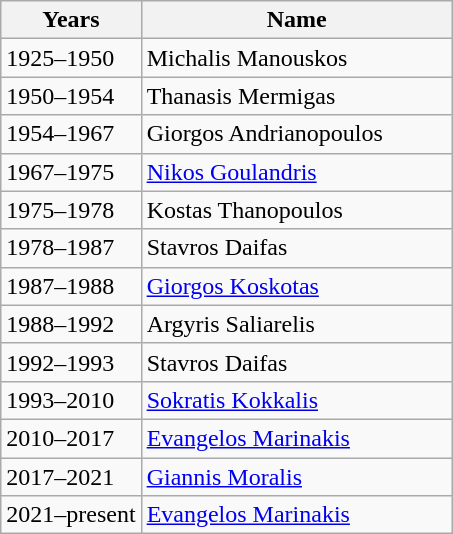<table class="wikitable" style="text-align: left">
<tr>
<th>Years</th>
<th width=200>Name</th>
</tr>
<tr>
<td>1925–1950</td>
<td> Michalis Manouskos</td>
</tr>
<tr>
<td>1950–1954</td>
<td> Thanasis Mermigas</td>
</tr>
<tr>
<td>1954–1967</td>
<td> Giorgos Andrianopoulos</td>
</tr>
<tr>
<td>1967–1975</td>
<td> <a href='#'>Nikos Goulandris</a></td>
</tr>
<tr>
<td>1975–1978</td>
<td> Kostas Thanopoulos</td>
</tr>
<tr>
<td>1978–1987</td>
<td> Stavros Daifas</td>
</tr>
<tr>
<td>1987–1988</td>
<td> <a href='#'>Giorgos Koskotas</a></td>
</tr>
<tr>
<td>1988–1992</td>
<td> Argyris Saliarelis</td>
</tr>
<tr>
<td>1992–1993</td>
<td> Stavros Daifas</td>
</tr>
<tr>
<td>1993–2010</td>
<td> <a href='#'>Sokratis Kokkalis</a></td>
</tr>
<tr>
<td>2010–2017</td>
<td> <a href='#'>Evangelos Marinakis</a></td>
</tr>
<tr>
<td>2017–2021</td>
<td> <a href='#'>Giannis Moralis</a></td>
</tr>
<tr>
<td>2021–present</td>
<td> <a href='#'>Evangelos Marinakis</a></td>
</tr>
</table>
